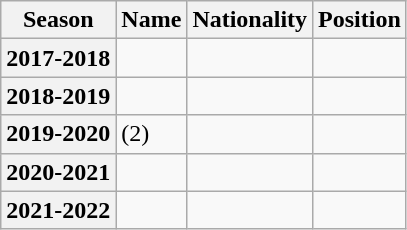<table class="wikitable plainrowheaders sortable">
<tr>
<th scope="col">Season</th>
<th scope="col">Name</th>
<th scope="col">Nationality</th>
<th scope="col">Position</th>
</tr>
<tr>
<th scope="row" style="text-align:center">2017-2018</th>
<td></td>
<td></td>
<td></td>
</tr>
<tr>
<th scope="row" style="text-align:center">2018-2019</th>
<td></td>
<td></td>
<td></td>
</tr>
<tr>
<th scope="row" style="text-align:center">2019-2020</th>
<td> (2)</td>
<td></td>
<td></td>
</tr>
<tr>
<th scope="row" style="text-align:center">2020-2021</th>
<td></td>
<td></td>
<td></td>
</tr>
<tr>
<th scope="row" style="text-align:center">2021-2022</th>
<td></td>
<td></td>
<td></td>
</tr>
</table>
